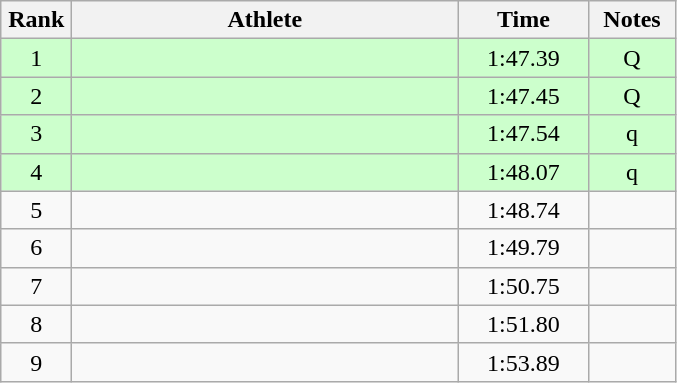<table class="wikitable" style="text-align:center">
<tr>
<th width=40>Rank</th>
<th width=250>Athlete</th>
<th width=80>Time</th>
<th width=50>Notes</th>
</tr>
<tr bgcolor=ccffcc>
<td>1</td>
<td align=left></td>
<td>1:47.39</td>
<td>Q</td>
</tr>
<tr bgcolor=ccffcc>
<td>2</td>
<td align=left></td>
<td>1:47.45</td>
<td>Q</td>
</tr>
<tr bgcolor=ccffcc>
<td>3</td>
<td align=left></td>
<td>1:47.54</td>
<td>q</td>
</tr>
<tr bgcolor=ccffcc>
<td>4</td>
<td align=left></td>
<td>1:48.07</td>
<td>q</td>
</tr>
<tr>
<td>5</td>
<td align=left></td>
<td>1:48.74</td>
<td></td>
</tr>
<tr>
<td>6</td>
<td align=left></td>
<td>1:49.79</td>
<td></td>
</tr>
<tr>
<td>7</td>
<td align=left></td>
<td>1:50.75</td>
<td></td>
</tr>
<tr>
<td>8</td>
<td align=left></td>
<td>1:51.80</td>
<td></td>
</tr>
<tr>
<td>9</td>
<td align=left></td>
<td>1:53.89</td>
<td></td>
</tr>
</table>
